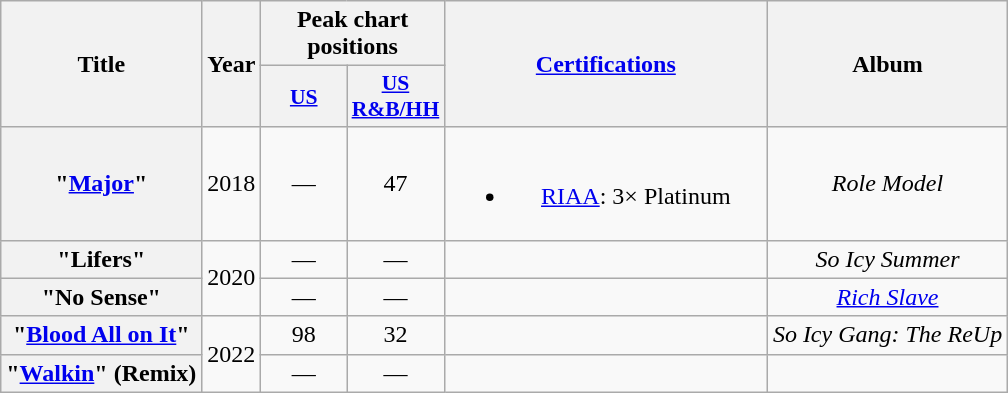<table class="wikitable plainrowheaders" style="text-align:center;">
<tr>
<th rowspan="2">Title</th>
<th rowspan="2">Year</th>
<th colspan="2">Peak chart positions</th>
<th rowspan="2" scope="col" style="width:13em;"><a href='#'>Certifications</a></th>
<th rowspan="2">Album</th>
</tr>
<tr>
<th style="width:3.5em; font-size:90%"><a href='#'>US</a><br></th>
<th style="width:3.5em; font-size:90%"><a href='#'>US<br>R&B/HH</a><br></th>
</tr>
<tr>
<th scope="row">"<a href='#'>Major</a>"<br></th>
<td>2018</td>
<td>—</td>
<td>47</td>
<td><br><ul><li><a href='#'>RIAA</a>: 3× Platinum</li></ul></td>
<td><em>Role Model</em></td>
</tr>
<tr>
<th scope="row">"Lifers"<br></th>
<td rowspan="2">2020</td>
<td>—</td>
<td>—</td>
<td></td>
<td><em>So Icy Summer</em></td>
</tr>
<tr>
<th scope="row">"No Sense"<br></th>
<td>—</td>
<td>—</td>
<td></td>
<td><em><a href='#'>Rich Slave</a></em></td>
</tr>
<tr>
<th scope="row">"<a href='#'>Blood All on It</a>"<br></th>
<td rowspan="2">2022</td>
<td>98</td>
<td>32</td>
<td></td>
<td><em>So Icy Gang: The ReUp</em></td>
</tr>
<tr>
<th scope="row">"<a href='#'>Walkin</a>" (Remix)<br></th>
<td>—</td>
<td>—</td>
<td></td>
<td></td>
</tr>
</table>
